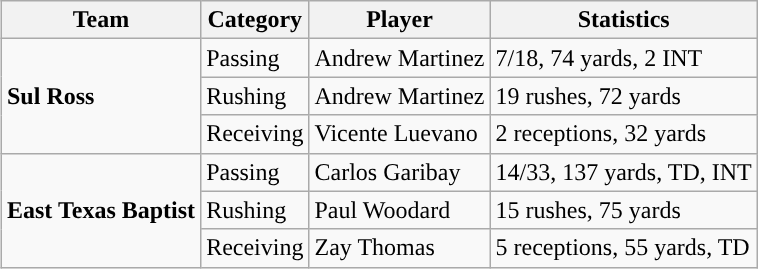<table class="wikitable" style="float: right;">
<tr>
<th>Team</th>
<th>Category</th>
<th>Player</th>
<th>Statistics</th>
</tr>
<tr>
<td rowspan=3><strong>Sul Ross</strong></td>
<td>Passing</td>
<td>Andrew Martinez</td>
<td>7/18, 74 yards, 2 INT</td>
</tr>
<tr>
<td>Rushing</td>
<td>Andrew Martinez</td>
<td>19 rushes, 72 yards</td>
</tr>
<tr>
<td>Receiving</td>
<td>Vicente Luevano</td>
<td>2 receptions, 32 yards</td>
</tr>
<tr>
<td rowspan=3><strong>East Texas Baptist</strong></td>
<td>Passing</td>
<td>Carlos Garibay</td>
<td>14/33, 137 yards, TD, INT</td>
</tr>
<tr>
<td>Rushing</td>
<td>Paul Woodard</td>
<td>15 rushes, 75 yards</td>
</tr>
<tr>
<td>Receiving</td>
<td>Zay Thomas</td>
<td>5 receptions, 55 yards, TD</td>
</tr>
</table>
